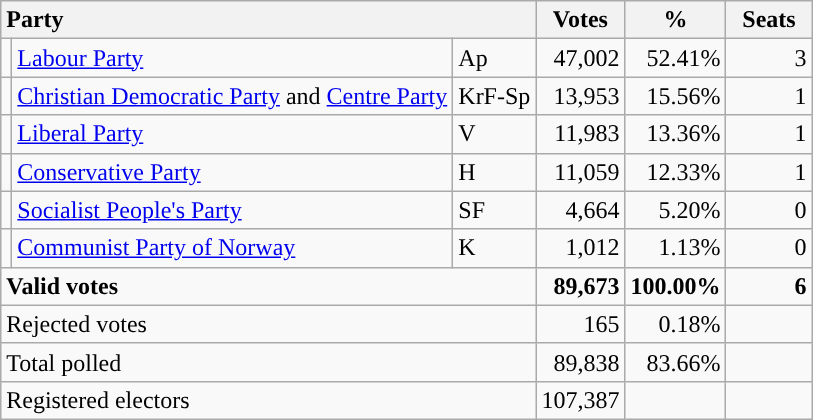<table class="wikitable" border="1" style="text-align:right;">
<tr>
<th style="text-align:left;" colspan=3>Party</th>
<th align=center width="50">Votes</th>
<th align=center width="50">%</th>
<th align=center width="50">Seats</th>
</tr>
<tr>
<td style="color:inherit;background:"></td>
<td align=left><a href='#'>Labour Party</a></td>
<td align=left>Ap</td>
<td>47,002</td>
<td>52.41%</td>
<td>3</td>
</tr>
<tr>
<td></td>
<td align=left><a href='#'>Christian Democratic Party</a> and <a href='#'>Centre Party</a></td>
<td align=left>KrF-Sp</td>
<td>13,953</td>
<td>15.56%</td>
<td>1</td>
</tr>
<tr>
<td style="color:inherit;background:"></td>
<td align=left><a href='#'>Liberal Party</a></td>
<td align=left>V</td>
<td>11,983</td>
<td>13.36%</td>
<td>1</td>
</tr>
<tr>
<td style="color:inherit;background:"></td>
<td align=left><a href='#'>Conservative Party</a></td>
<td align=left>H</td>
<td>11,059</td>
<td>12.33%</td>
<td>1</td>
</tr>
<tr>
<td style="color:inherit;background:"></td>
<td align=left><a href='#'>Socialist People's Party</a></td>
<td align=left>SF</td>
<td>4,664</td>
<td>5.20%</td>
<td>0</td>
</tr>
<tr>
<td style="color:inherit;background:"></td>
<td align=left><a href='#'>Communist Party of Norway</a></td>
<td align=left>K</td>
<td>1,012</td>
<td>1.13%</td>
<td>0</td>
</tr>
<tr style="font-weight:bold">
<td align=left colspan=3>Valid votes</td>
<td>89,673</td>
<td>100.00%</td>
<td>6</td>
</tr>
<tr>
<td align=left colspan=3>Rejected votes</td>
<td>165</td>
<td>0.18%</td>
<td></td>
</tr>
<tr>
<td align=left colspan=3>Total polled</td>
<td>89,838</td>
<td>83.66%</td>
<td></td>
</tr>
<tr>
<td align=left colspan=3>Registered electors</td>
<td>107,387</td>
<td></td>
<td></td>
</tr>
</table>
